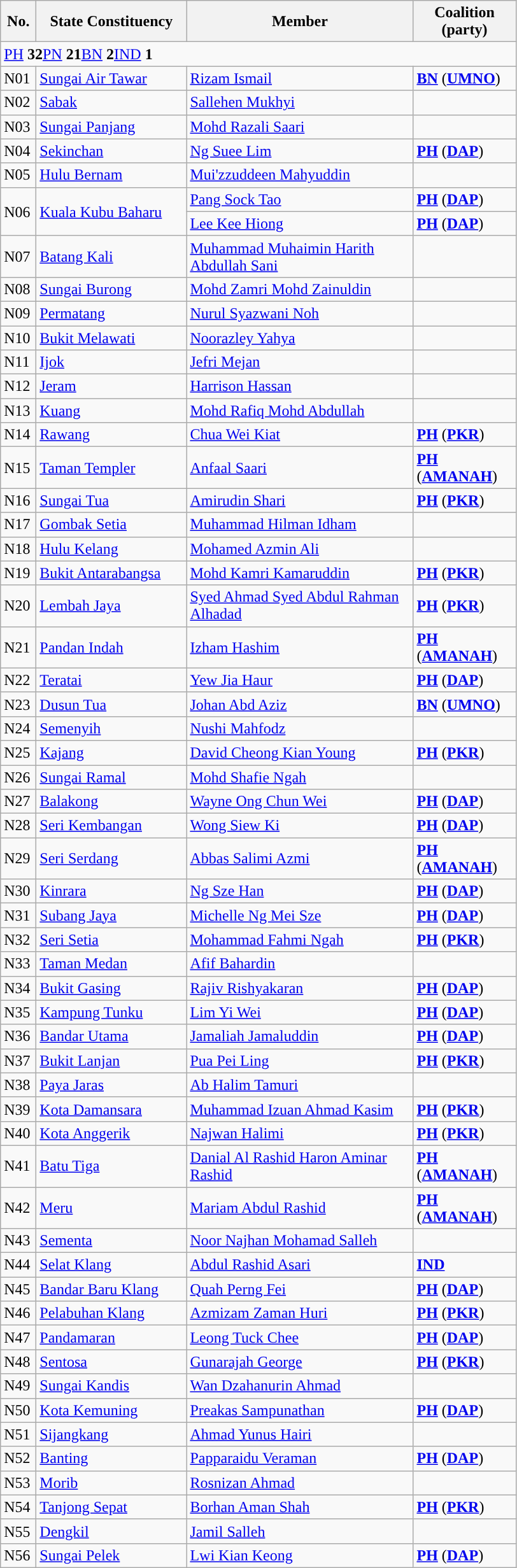<table class="wikitable sortable">
<tr>
<th style="width:30px;">No.</th>
<th style="width:150px;">State Constituency</th>
<th style="width:230px;">Member</th>
<th style="width:100px;">Coalition (party)</th>
</tr>
<tr>
<td colspan="4"><a href='#'>PH</a> <strong>32</strong><a href='#'>PN</a> <strong>21</strong><a href='#'>BN</a> <strong>2</strong><a href='#'>IND</a> <strong>1</strong></td>
</tr>
<tr>
<td>N01</td>
<td><a href='#'>Sungai Air Tawar</a></td>
<td><a href='#'>Rizam Ismail</a></td>
<td><strong><a href='#'>BN</a></strong> (<strong><a href='#'>UMNO</a></strong>)</td>
</tr>
<tr>
<td>N02</td>
<td><a href='#'>Sabak</a></td>
<td><a href='#'>Sallehen Mukhyi</a></td>
<td></td>
</tr>
<tr>
<td>N03</td>
<td><a href='#'>Sungai Panjang</a></td>
<td><a href='#'>Mohd Razali Saari</a></td>
<td></td>
</tr>
<tr>
<td>N04</td>
<td><a href='#'>Sekinchan</a></td>
<td><a href='#'>Ng Suee Lim</a></td>
<td><strong><a href='#'>PH</a></strong> (<strong><a href='#'>DAP</a></strong>)</td>
</tr>
<tr>
<td>N05</td>
<td><a href='#'>Hulu Bernam</a></td>
<td><a href='#'>Mui'zzuddeen Mahyuddin</a></td>
<td></td>
</tr>
<tr>
<td rowspan=2>N06</td>
<td rowspan=2><a href='#'>Kuala Kubu Baharu</a></td>
<td><a href='#'>Pang Sock Tao</a> </td>
<td><strong><a href='#'>PH</a></strong> (<strong><a href='#'>DAP</a></strong>)</td>
</tr>
<tr>
<td><a href='#'>Lee Kee Hiong</a> </td>
<td><strong><a href='#'>PH</a></strong> (<strong><a href='#'>DAP</a></strong>)</td>
</tr>
<tr>
<td>N07</td>
<td><a href='#'>Batang Kali</a></td>
<td><a href='#'>Muhammad Muhaimin Harith Abdullah Sani</a></td>
<td></td>
</tr>
<tr>
<td>N08</td>
<td><a href='#'>Sungai Burong</a></td>
<td><a href='#'>Mohd Zamri Mohd Zainuldin</a></td>
<td></td>
</tr>
<tr>
<td>N09</td>
<td><a href='#'>Permatang</a></td>
<td><a href='#'>Nurul Syazwani Noh</a></td>
<td></td>
</tr>
<tr>
<td>N10</td>
<td><a href='#'>Bukit Melawati</a></td>
<td><a href='#'>Noorazley Yahya</a></td>
<td></td>
</tr>
<tr>
<td>N11</td>
<td><a href='#'>Ijok</a></td>
<td><a href='#'>Jefri Mejan</a></td>
<td></td>
</tr>
<tr>
<td>N12</td>
<td><a href='#'>Jeram</a></td>
<td><a href='#'>Harrison Hassan</a></td>
<td></td>
</tr>
<tr>
<td>N13</td>
<td><a href='#'>Kuang</a></td>
<td><a href='#'>Mohd Rafiq Mohd Abdullah</a></td>
<td></td>
</tr>
<tr>
<td>N14</td>
<td><a href='#'>Rawang</a></td>
<td><a href='#'>Chua Wei Kiat</a></td>
<td><strong><a href='#'>PH</a></strong> (<strong><a href='#'>PKR</a></strong>)</td>
</tr>
<tr>
<td>N15</td>
<td><a href='#'>Taman Templer</a></td>
<td><a href='#'>Anfaal Saari</a></td>
<td><strong><a href='#'>PH</a></strong> (<strong><a href='#'>AMANAH</a></strong>)</td>
</tr>
<tr>
<td>N16</td>
<td><a href='#'>Sungai Tua</a></td>
<td><a href='#'>Amirudin Shari</a></td>
<td><strong><a href='#'>PH</a></strong> (<strong><a href='#'>PKR</a></strong>)</td>
</tr>
<tr>
<td>N17</td>
<td><a href='#'>Gombak Setia</a></td>
<td><a href='#'>Muhammad Hilman Idham</a></td>
<td></td>
</tr>
<tr>
<td>N18</td>
<td><a href='#'>Hulu Kelang</a></td>
<td><a href='#'>Mohamed Azmin Ali</a></td>
<td></td>
</tr>
<tr>
<td>N19</td>
<td><a href='#'>Bukit Antarabangsa</a></td>
<td><a href='#'>Mohd Kamri Kamaruddin</a></td>
<td><strong><a href='#'>PH</a></strong> (<strong><a href='#'>PKR</a></strong>)</td>
</tr>
<tr>
<td>N20</td>
<td><a href='#'>Lembah Jaya</a></td>
<td><a href='#'>Syed Ahmad Syed Abdul Rahman Alhadad</a></td>
<td><strong><a href='#'>PH</a></strong> (<strong><a href='#'>PKR</a></strong>)</td>
</tr>
<tr>
<td>N21</td>
<td><a href='#'>Pandan Indah</a></td>
<td><a href='#'>Izham Hashim</a></td>
<td><strong><a href='#'>PH</a></strong> (<strong><a href='#'>AMANAH</a></strong>)</td>
</tr>
<tr>
<td>N22</td>
<td><a href='#'>Teratai</a></td>
<td><a href='#'>Yew Jia Haur</a></td>
<td><strong><a href='#'>PH</a></strong> (<strong><a href='#'>DAP</a></strong>)</td>
</tr>
<tr>
<td>N23</td>
<td><a href='#'>Dusun Tua</a></td>
<td><a href='#'>Johan Abd Aziz</a></td>
<td><strong><a href='#'>BN</a></strong> (<strong><a href='#'>UMNO</a></strong>)</td>
</tr>
<tr>
<td>N24</td>
<td><a href='#'>Semenyih</a></td>
<td><a href='#'>Nushi Mahfodz</a></td>
<td></td>
</tr>
<tr>
<td>N25</td>
<td><a href='#'>Kajang</a></td>
<td><a href='#'>David Cheong Kian Young</a></td>
<td><strong><a href='#'>PH</a></strong> (<strong><a href='#'>PKR</a></strong>)</td>
</tr>
<tr>
<td>N26</td>
<td><a href='#'>Sungai Ramal</a></td>
<td><a href='#'>Mohd Shafie Ngah</a></td>
<td></td>
</tr>
<tr>
<td>N27</td>
<td><a href='#'>Balakong</a></td>
<td><a href='#'>Wayne Ong Chun Wei</a></td>
<td><strong><a href='#'>PH</a></strong> (<strong><a href='#'>DAP</a></strong>)</td>
</tr>
<tr>
<td>N28</td>
<td><a href='#'>Seri Kembangan</a></td>
<td><a href='#'>Wong Siew Ki</a></td>
<td><strong><a href='#'>PH</a></strong> (<strong><a href='#'>DAP</a></strong>)</td>
</tr>
<tr>
<td>N29</td>
<td><a href='#'>Seri Serdang</a></td>
<td><a href='#'>Abbas Salimi Azmi</a></td>
<td><strong><a href='#'>PH</a></strong> (<strong><a href='#'>AMANAH</a></strong>)</td>
</tr>
<tr>
<td>N30</td>
<td><a href='#'>Kinrara</a></td>
<td><a href='#'>Ng Sze Han</a></td>
<td><strong><a href='#'>PH</a></strong> (<strong><a href='#'>DAP</a></strong>)</td>
</tr>
<tr>
<td>N31</td>
<td><a href='#'>Subang Jaya</a></td>
<td><a href='#'>Michelle Ng Mei Sze</a></td>
<td><strong><a href='#'>PH</a></strong> (<strong><a href='#'>DAP</a></strong>)</td>
</tr>
<tr>
<td>N32</td>
<td><a href='#'>Seri Setia</a></td>
<td><a href='#'>Mohammad Fahmi Ngah</a></td>
<td><strong><a href='#'>PH</a></strong> (<strong><a href='#'>PKR</a></strong>)</td>
</tr>
<tr>
<td>N33</td>
<td><a href='#'>Taman Medan</a></td>
<td><a href='#'>Afif Bahardin</a></td>
<td></td>
</tr>
<tr>
<td>N34</td>
<td><a href='#'>Bukit Gasing</a></td>
<td><a href='#'>Rajiv Rishyakaran</a></td>
<td><strong><a href='#'>PH</a></strong> (<strong><a href='#'>DAP</a></strong>)</td>
</tr>
<tr>
<td>N35</td>
<td><a href='#'>Kampung Tunku</a></td>
<td><a href='#'>Lim Yi Wei</a></td>
<td><strong><a href='#'>PH</a></strong> (<strong><a href='#'>DAP</a></strong>)</td>
</tr>
<tr>
<td>N36</td>
<td><a href='#'>Bandar Utama</a></td>
<td><a href='#'>Jamaliah Jamaluddin</a></td>
<td><strong><a href='#'>PH</a></strong> (<strong><a href='#'>DAP</a></strong>)</td>
</tr>
<tr>
<td>N37</td>
<td><a href='#'>Bukit Lanjan</a></td>
<td><a href='#'>Pua Pei Ling</a></td>
<td><strong><a href='#'>PH</a></strong> (<strong><a href='#'>PKR</a></strong>)</td>
</tr>
<tr>
<td>N38</td>
<td><a href='#'>Paya Jaras</a></td>
<td><a href='#'>Ab Halim Tamuri</a></td>
<td></td>
</tr>
<tr>
<td>N39</td>
<td><a href='#'>Kota Damansara</a></td>
<td><a href='#'>Muhammad Izuan Ahmad Kasim</a></td>
<td><strong><a href='#'>PH</a></strong> (<strong><a href='#'>PKR</a></strong>)</td>
</tr>
<tr>
<td>N40</td>
<td><a href='#'>Kota Anggerik</a></td>
<td><a href='#'>Najwan Halimi</a></td>
<td><strong><a href='#'>PH</a></strong> (<strong><a href='#'>PKR</a></strong>)</td>
</tr>
<tr>
<td>N41</td>
<td><a href='#'>Batu Tiga</a></td>
<td><a href='#'>Danial Al Rashid Haron Aminar Rashid</a></td>
<td><strong><a href='#'>PH</a></strong> (<strong><a href='#'>AMANAH</a></strong>)</td>
</tr>
<tr>
<td>N42</td>
<td><a href='#'>Meru</a></td>
<td><a href='#'>Mariam Abdul Rashid</a></td>
<td><strong><a href='#'>PH</a></strong> (<strong><a href='#'>AMANAH</a></strong>)</td>
</tr>
<tr>
<td>N43</td>
<td><a href='#'>Sementa</a></td>
<td><a href='#'>Noor Najhan Mohamad Salleh</a></td>
<td></td>
</tr>
<tr>
<td>N44</td>
<td><a href='#'>Selat Klang</a></td>
<td><a href='#'>Abdul Rashid Asari</a></td>
<td><strong><a href='#'>IND</a></strong></td>
</tr>
<tr>
<td>N45</td>
<td><a href='#'>Bandar Baru Klang</a></td>
<td><a href='#'>Quah Perng Fei</a></td>
<td><strong><a href='#'>PH</a></strong> (<strong><a href='#'>DAP</a></strong>)</td>
</tr>
<tr>
<td>N46</td>
<td><a href='#'>Pelabuhan Klang</a></td>
<td><a href='#'>Azmizam Zaman Huri</a></td>
<td><strong><a href='#'>PH</a></strong> (<strong><a href='#'>PKR</a></strong>)</td>
</tr>
<tr>
<td>N47</td>
<td><a href='#'>Pandamaran</a></td>
<td><a href='#'>Leong Tuck Chee</a></td>
<td><strong><a href='#'>PH</a></strong> (<strong><a href='#'>DAP</a></strong>)</td>
</tr>
<tr>
<td>N48</td>
<td><a href='#'>Sentosa</a></td>
<td><a href='#'>Gunarajah George</a></td>
<td><strong><a href='#'>PH</a></strong> (<strong><a href='#'>PKR</a></strong>)</td>
</tr>
<tr>
<td>N49</td>
<td><a href='#'>Sungai Kandis</a></td>
<td><a href='#'>Wan Dzahanurin Ahmad</a></td>
<td></td>
</tr>
<tr>
<td>N50</td>
<td><a href='#'>Kota Kemuning</a></td>
<td><a href='#'>Preakas Sampunathan</a></td>
<td><strong><a href='#'>PH</a></strong> (<strong><a href='#'>DAP</a></strong>)</td>
</tr>
<tr>
<td>N51</td>
<td><a href='#'>Sijangkang</a></td>
<td><a href='#'>Ahmad Yunus Hairi</a></td>
<td></td>
</tr>
<tr>
<td>N52</td>
<td><a href='#'>Banting</a></td>
<td><a href='#'>Papparaidu Veraman</a></td>
<td><strong><a href='#'>PH</a></strong> (<strong><a href='#'>DAP</a></strong>)</td>
</tr>
<tr>
<td>N53</td>
<td><a href='#'>Morib</a></td>
<td><a href='#'>Rosnizan Ahmad</a></td>
<td></td>
</tr>
<tr>
<td>N54</td>
<td><a href='#'>Tanjong Sepat</a></td>
<td><a href='#'>Borhan Aman Shah</a></td>
<td><strong><a href='#'>PH</a></strong> (<strong><a href='#'>PKR</a></strong>)</td>
</tr>
<tr>
<td>N55</td>
<td><a href='#'>Dengkil</a></td>
<td><a href='#'>Jamil Salleh</a></td>
<td></td>
</tr>
<tr>
<td>N56</td>
<td><a href='#'>Sungai Pelek</a></td>
<td><a href='#'>Lwi Kian Keong</a></td>
<td><strong><a href='#'>PH</a></strong> (<strong><a href='#'>DAP</a></strong>)</td>
</tr>
</table>
